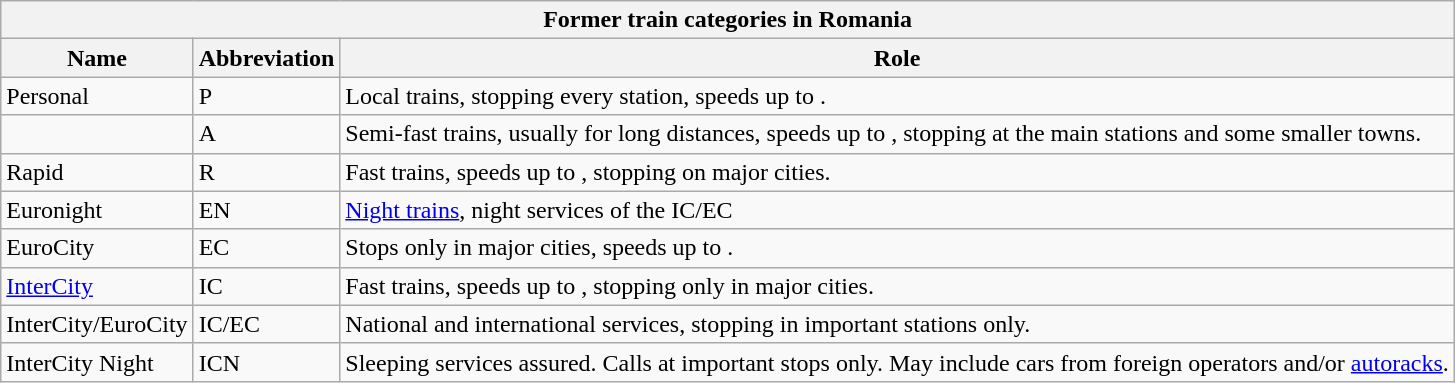<table class="wikitable collapsible collapsed">
<tr>
<th colspan=3>Former train categories in Romania</th>
</tr>
<tr>
<th>Name</th>
<th>Abbreviation</th>
<th>Role</th>
</tr>
<tr>
<td>Personal</td>
<td>P</td>
<td>Local trains, stopping every station, speeds up to .</td>
</tr>
<tr>
<td></td>
<td>A</td>
<td>Semi-fast trains, usually for long distances, speeds up to , stopping at the main stations and some smaller towns.</td>
</tr>
<tr>
<td>Rapid</td>
<td>R</td>
<td>Fast trains, speeds up to , stopping on major cities.</td>
</tr>
<tr>
<td>Euronight</td>
<td>EN</td>
<td><a href='#'>Night trains</a>, night services of the IC/EC</td>
</tr>
<tr>
<td>EuroCity</td>
<td>EC</td>
<td>Stops only in major cities, speeds up to .</td>
</tr>
<tr>
<td><a href='#'>InterCity</a></td>
<td>IC</td>
<td>Fast trains, speeds up to , stopping only in major cities.</td>
</tr>
<tr>
<td>InterCity/EuroCity</td>
<td>IC/EC</td>
<td>National and international services, stopping in important stations only.</td>
</tr>
<tr>
<td>InterCity Night</td>
<td>ICN</td>
<td>Sleeping services assured. Calls at important stops only. May include cars from foreign operators and/or <a href='#'>autoracks</a>.</td>
</tr>
</table>
